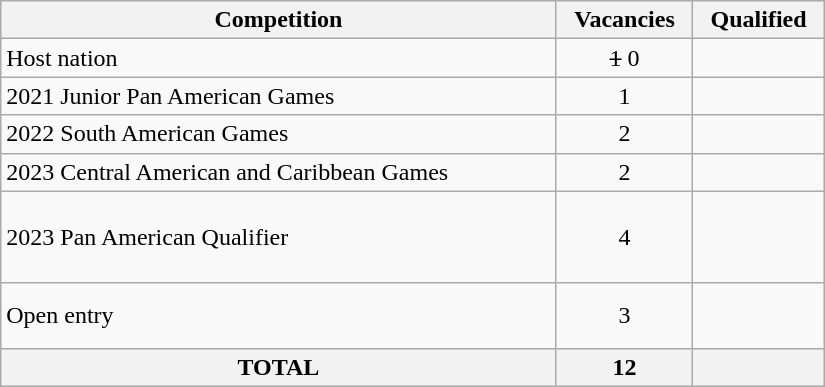<table class = "wikitable" width=550>
<tr>
<th>Competition</th>
<th>Vacancies</th>
<th>Qualified</th>
</tr>
<tr>
<td>Host nation</td>
<td align="center"><s>1</s> 0</td>
<td><s></s></td>
</tr>
<tr>
<td>2021 Junior Pan American Games</td>
<td align="center">1</td>
<td></td>
</tr>
<tr>
<td>2022 South American Games</td>
<td align="center">2</td>
<td><br></td>
</tr>
<tr>
<td>2023 Central American and Caribbean Games</td>
<td align="center">2</td>
<td><br></td>
</tr>
<tr>
<td>2023 Pan American Qualifier</td>
<td align="center">4</td>
<td><br><br><br></td>
</tr>
<tr>
<td>Open entry</td>
<td align="center">3</td>
<td><br><br></td>
</tr>
<tr>
<th>TOTAL</th>
<th>12</th>
<th></th>
</tr>
</table>
